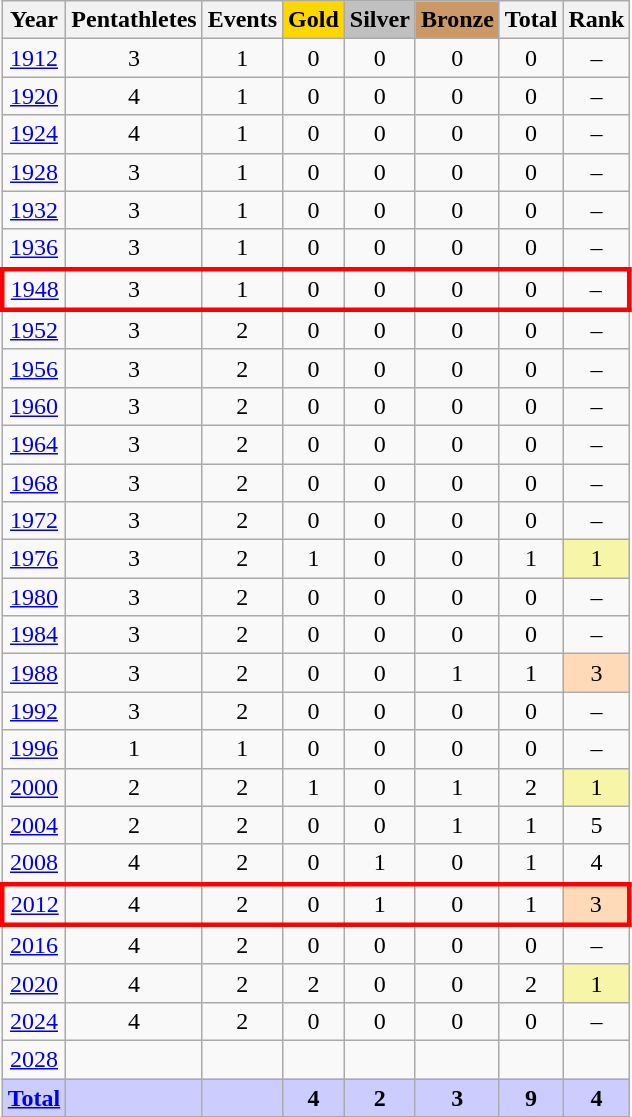<table class="wikitable sortable collapsible collapsed">
<tr>
<th>Year</th>
<th>Pentathletes</th>
<th>Events</th>
<th style="text-align:center; background-color:gold;"><strong>Gold</strong></th>
<th style="text-align:center; background-color:silver;"><strong>Silver</strong></th>
<th style="text-align:center; background-color:#c96;"><strong>Bronze</strong></th>
<th>Total</th>
<th>Rank</th>
</tr>
<tr style="text-align:center">
<td><a href='#'>1912</a></td>
<td>3</td>
<td>1</td>
<td>0</td>
<td>0</td>
<td>0</td>
<td>0</td>
<td>–</td>
</tr>
<tr style="text-align:center">
<td><a href='#'>1920</a></td>
<td>4</td>
<td>1</td>
<td>0</td>
<td>0</td>
<td>0</td>
<td>0</td>
<td>–</td>
</tr>
<tr style="text-align:center">
<td><a href='#'>1924</a></td>
<td>4</td>
<td>1</td>
<td>0</td>
<td>0</td>
<td>0</td>
<td>0</td>
<td>–</td>
</tr>
<tr style="text-align:center">
<td><a href='#'>1928</a></td>
<td>3</td>
<td>1</td>
<td>0</td>
<td>0</td>
<td>0</td>
<td>0</td>
<td>–</td>
</tr>
<tr style="text-align:center">
<td><a href='#'>1932</a></td>
<td>3</td>
<td>1</td>
<td>0</td>
<td>0</td>
<td>0</td>
<td>0</td>
<td>–</td>
</tr>
<tr style="text-align:center">
<td><a href='#'>1936</a></td>
<td>3</td>
<td>1</td>
<td>0</td>
<td>0</td>
<td>0</td>
<td>0</td>
<td>–</td>
</tr>
<tr style="text-align:center;border: 3px solid red">
<td><a href='#'>1948</a></td>
<td>3</td>
<td>1</td>
<td>0</td>
<td>0</td>
<td>0</td>
<td>0</td>
<td>–</td>
</tr>
<tr style="text-align:center">
<td><a href='#'>1952</a></td>
<td>3</td>
<td>2</td>
<td>0</td>
<td>0</td>
<td>0</td>
<td>0</td>
<td>–</td>
</tr>
<tr style="text-align:center">
<td><a href='#'>1956</a></td>
<td>3</td>
<td>2</td>
<td>0</td>
<td>0</td>
<td>0</td>
<td>0</td>
<td>–</td>
</tr>
<tr style="text-align:center">
<td><a href='#'>1960</a></td>
<td>3</td>
<td>2</td>
<td>0</td>
<td>0</td>
<td>0</td>
<td>0</td>
<td>–</td>
</tr>
<tr style="text-align:center">
<td><a href='#'>1964</a></td>
<td>3</td>
<td>2</td>
<td>0</td>
<td>0</td>
<td>0</td>
<td>0</td>
<td>–</td>
</tr>
<tr style="text-align:center">
<td><a href='#'>1968</a></td>
<td>3</td>
<td>2</td>
<td>0</td>
<td>0</td>
<td>0</td>
<td>0</td>
<td>–</td>
</tr>
<tr style="text-align:center">
<td><a href='#'>1972</a></td>
<td>3</td>
<td>2</td>
<td>0</td>
<td>0</td>
<td>0</td>
<td>0</td>
<td>–</td>
</tr>
<tr style="text-align:center">
<td><a href='#'>1976</a></td>
<td>3</td>
<td>2</td>
<td>1</td>
<td>0</td>
<td>0</td>
<td>1</td>
<td style="background-color:#F7F6A8">1</td>
</tr>
<tr style="text-align:center">
<td><a href='#'>1980</a></td>
<td>3</td>
<td>2</td>
<td>0</td>
<td>0</td>
<td>0</td>
<td>0</td>
<td>–</td>
</tr>
<tr style="text-align:center">
<td><a href='#'>1984</a></td>
<td>3</td>
<td>2</td>
<td>0</td>
<td>0</td>
<td>0</td>
<td>0</td>
<td>–</td>
</tr>
<tr style="text-align:center">
<td><a href='#'>1988</a></td>
<td>3</td>
<td>2</td>
<td>0</td>
<td>0</td>
<td>1</td>
<td>1</td>
<td style="background-color:#ffdab9">3</td>
</tr>
<tr style="text-align:center">
<td><a href='#'>1992</a></td>
<td>3</td>
<td>2</td>
<td>0</td>
<td>0</td>
<td>0</td>
<td>0</td>
<td>–</td>
</tr>
<tr style="text-align:center">
<td><a href='#'>1996</a></td>
<td>1</td>
<td>1</td>
<td>0</td>
<td>0</td>
<td>0</td>
<td>0</td>
<td>–</td>
</tr>
<tr style="text-align:center">
<td><a href='#'>2000</a></td>
<td>2</td>
<td>2</td>
<td>1</td>
<td>0</td>
<td>1</td>
<td>2</td>
<td style="background-color:#F7F6A8">1</td>
</tr>
<tr style="text-align:center">
<td><a href='#'>2004</a></td>
<td>2</td>
<td>2</td>
<td>0</td>
<td>0</td>
<td>1</td>
<td>1</td>
<td>5</td>
</tr>
<tr style="text-align:center">
<td><a href='#'>2008</a></td>
<td>4</td>
<td>2</td>
<td>0</td>
<td>1</td>
<td>0</td>
<td>1</td>
<td>4</td>
</tr>
<tr style="text-align:center;border: 3px solid red">
<td><a href='#'>2012</a></td>
<td>4</td>
<td>2</td>
<td>0</td>
<td>1</td>
<td>0</td>
<td>1</td>
<td style="background-color:#ffdab9">3</td>
</tr>
<tr style="text-align:center">
<td><a href='#'>2016</a></td>
<td>4</td>
<td>2</td>
<td>0</td>
<td>0</td>
<td>0</td>
<td>0</td>
<td>–</td>
</tr>
<tr style="text-align:center">
<td><a href='#'>2020</a></td>
<td>4</td>
<td>2</td>
<td>2</td>
<td>0</td>
<td>0</td>
<td>2</td>
<td style="background-color:#F7F6A8">1</td>
</tr>
<tr style="text-align:center">
<td><a href='#'>2024</a></td>
<td>4</td>
<td>2</td>
<td>0</td>
<td>0</td>
<td>0</td>
<td>0</td>
<td>–</td>
</tr>
<tr style="text-align:center">
<td><a href='#'>2028</a></td>
<td></td>
<td></td>
<td></td>
<td></td>
<td></td>
<td></td>
<td></td>
</tr>
<tr style="text-align:center; background-color:#ccf;">
<td><strong><a href='#'>Total</a></strong></td>
<td></td>
<td></td>
<td><strong>4</strong></td>
<td><strong>2</strong></td>
<td><strong>3</strong></td>
<td><strong>9</strong></td>
<td><strong>4</strong></td>
</tr>
</table>
